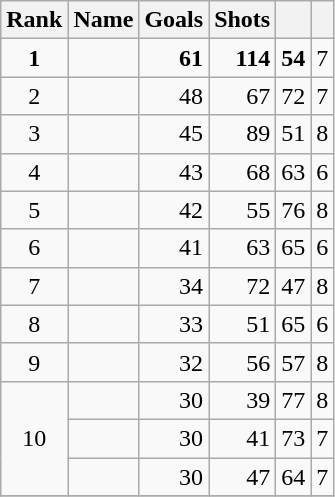<table class="wikitable sortable" style="text-align: center;">
<tr>
<th>Rank</th>
<th>Name</th>
<th>Goals</th>
<th>Shots</th>
<th></th>
<th></th>
</tr>
<tr>
<td><strong>1</strong></td>
<td align="left"></td>
<td align="right"><strong>61</strong></td>
<td align="right"><strong>114</strong></td>
<td><strong>54</strong></td>
<td>7</td>
</tr>
<tr>
<td>2</td>
<td align="left"></td>
<td align="right">48</td>
<td align="right">67</td>
<td>72</td>
<td>7</td>
</tr>
<tr>
<td>3</td>
<td align="left"></td>
<td align="right">45</td>
<td align="right">89</td>
<td>51</td>
<td>8</td>
</tr>
<tr>
<td>4</td>
<td align="left"></td>
<td align="right">43</td>
<td align="right">68</td>
<td>63</td>
<td>6</td>
</tr>
<tr>
<td>5</td>
<td align="left"></td>
<td align="right">42</td>
<td align="right">55</td>
<td>76</td>
<td>8</td>
</tr>
<tr>
<td>6</td>
<td align="left"></td>
<td align="right">41</td>
<td align="right">63</td>
<td>65</td>
<td>6</td>
</tr>
<tr>
<td>7</td>
<td align="left"></td>
<td align="right">34</td>
<td align="right">72</td>
<td>47</td>
<td>8</td>
</tr>
<tr>
<td>8</td>
<td align="left"></td>
<td align="right">33</td>
<td align="right">51</td>
<td>65</td>
<td>6</td>
</tr>
<tr>
<td>9</td>
<td align="left"></td>
<td align="right">32</td>
<td align="right">56</td>
<td>57</td>
<td>8</td>
</tr>
<tr>
<td rowspan=3>10</td>
<td align="left"></td>
<td align="right">30</td>
<td align="right">39</td>
<td>77</td>
<td>8</td>
</tr>
<tr>
<td align="left"></td>
<td align="right">30</td>
<td align="right">41</td>
<td>73</td>
<td>7</td>
</tr>
<tr>
<td align="left"></td>
<td align="right">30</td>
<td align="right">47</td>
<td>64</td>
<td>7</td>
</tr>
<tr>
</tr>
</table>
